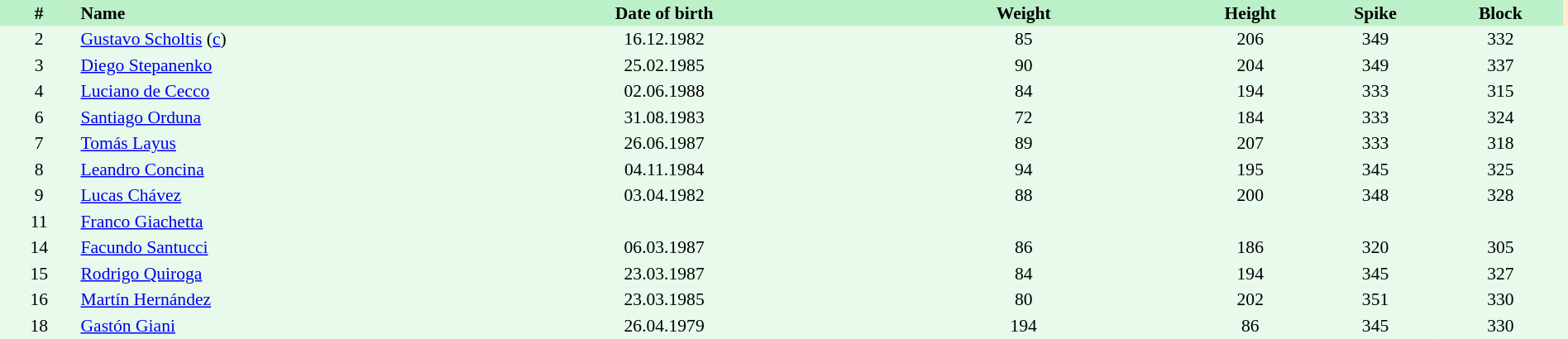<table border=0 cellpadding=2 cellspacing=0  |- bgcolor=#FFECCE style="text-align:center; font-size:90%;" width=100%>
<tr bgcolor=#BBF0C9>
<th width=5%>#</th>
<th width=25% align=left>Name</th>
<th width=25%>Date of birth</th>
<th width=21%>Weight</th>
<th width=8%>Height</th>
<th width=8%>Spike</th>
<th width=8%>Block</th>
</tr>
<tr bgcolor=#E7FAEC>
<td>2</td>
<td align=left><a href='#'>Gustavo Scholtis</a> (<a href='#'>c</a>)</td>
<td>16.12.1982</td>
<td>85</td>
<td>206</td>
<td>349</td>
<td>332</td>
<td></td>
</tr>
<tr bgcolor=#E7FAEC>
<td>3</td>
<td align=left><a href='#'>Diego Stepanenko</a></td>
<td>25.02.1985</td>
<td>90</td>
<td>204</td>
<td>349</td>
<td>337</td>
<td></td>
</tr>
<tr bgcolor=#E7FAEC>
<td>4</td>
<td align=left><a href='#'>Luciano de Cecco</a></td>
<td>02.06.1988</td>
<td>84</td>
<td>194</td>
<td>333</td>
<td>315</td>
<td></td>
</tr>
<tr bgcolor=#E7FAEC>
<td>6</td>
<td align=left><a href='#'>Santiago Orduna</a></td>
<td>31.08.1983</td>
<td>72</td>
<td>184</td>
<td>333</td>
<td>324</td>
<td></td>
</tr>
<tr bgcolor=#E7FAEC>
<td>7</td>
<td align=left><a href='#'>Tomás Layus</a></td>
<td>26.06.1987</td>
<td>89</td>
<td>207</td>
<td>333</td>
<td>318</td>
<td></td>
</tr>
<tr bgcolor=#E7FAEC>
<td>8</td>
<td align=left><a href='#'>Leandro Concina</a></td>
<td>04.11.1984</td>
<td>94</td>
<td>195</td>
<td>345</td>
<td>325</td>
<td></td>
</tr>
<tr bgcolor=#E7FAEC>
<td>9</td>
<td align=left><a href='#'>Lucas Chávez</a></td>
<td>03.04.1982</td>
<td>88</td>
<td>200</td>
<td>348</td>
<td>328</td>
<td></td>
</tr>
<tr bgcolor=#E7FAEC>
<td>11</td>
<td align=left><a href='#'>Franco Giachetta</a></td>
<td></td>
<td></td>
<td></td>
<td></td>
<td></td>
<td></td>
</tr>
<tr bgcolor=#E7FAEC>
<td>14</td>
<td align=left><a href='#'>Facundo Santucci</a></td>
<td>06.03.1987</td>
<td>86</td>
<td>186</td>
<td>320</td>
<td>305</td>
<td></td>
</tr>
<tr bgcolor=#E7FAEC>
<td>15</td>
<td align=left><a href='#'>Rodrigo Quiroga</a></td>
<td>23.03.1987</td>
<td>84</td>
<td>194</td>
<td>345</td>
<td>327</td>
<td></td>
</tr>
<tr bgcolor=#E7FAEC>
<td>16</td>
<td align=left><a href='#'>Martín Hernández</a></td>
<td>23.03.1985</td>
<td>80</td>
<td>202</td>
<td>351</td>
<td>330</td>
<td></td>
</tr>
<tr bgcolor=#E7FAEC>
<td>18</td>
<td align=left><a href='#'>Gastón Giani</a></td>
<td>26.04.1979</td>
<td>194</td>
<td>86</td>
<td>345</td>
<td>330</td>
<td></td>
</tr>
</table>
